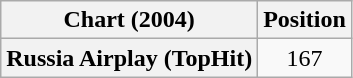<table class="wikitable plainrowheaders" style="text-align:center">
<tr>
<th scope="col">Chart (2004)</th>
<th scope="col">Position</th>
</tr>
<tr>
<th scope="row">Russia Airplay (TopHit)</th>
<td>167</td>
</tr>
</table>
